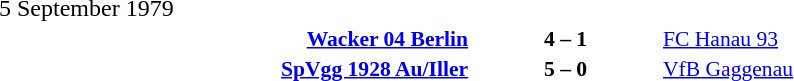<table width=100% cellspacing=1>
<tr>
<th width=25%></th>
<th width=10%></th>
<th width=25%></th>
<th></th>
</tr>
<tr>
<td>5 September 1979</td>
</tr>
<tr style=font-size:90%>
<td align=right><strong><a href='#'>Wacker 04 Berlin</a></strong></td>
<td align=center><strong>4 – 1</strong></td>
<td><a href='#'>FC Hanau 93</a></td>
</tr>
<tr style=font-size:90%>
<td align=right><strong><a href='#'>SpVgg 1928 Au/Iller</a></strong></td>
<td align=center><strong>5 – 0</strong></td>
<td><a href='#'>VfB Gaggenau</a></td>
</tr>
</table>
